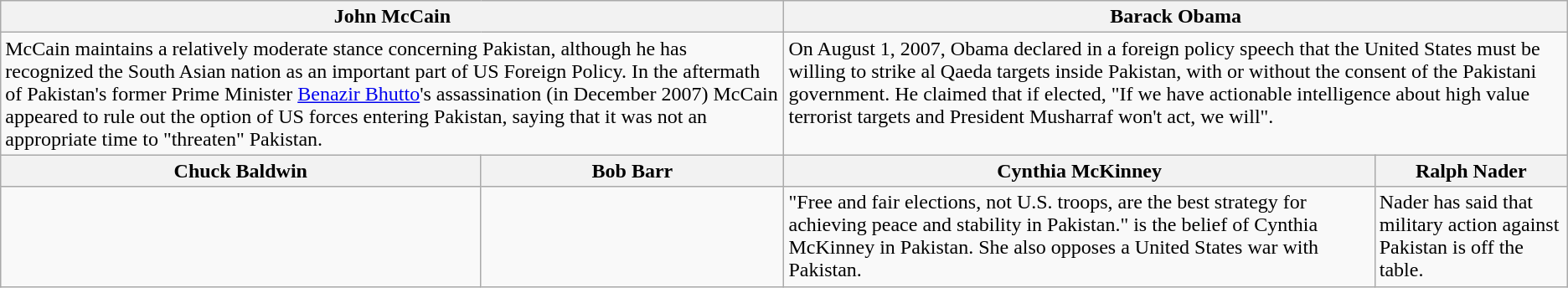<table class="wikitable">
<tr>
<th colspan="2">John McCain</th>
<th colspan="2">Barack Obama</th>
</tr>
<tr valign="top">
<td colspan="2" width="50%">McCain maintains a relatively moderate stance concerning Pakistan, although he has recognized the South Asian nation as an important part of US Foreign Policy. In the aftermath of Pakistan's former Prime Minister <a href='#'>Benazir Bhutto</a>'s assassination (in December 2007) McCain appeared to rule out the option of US forces entering Pakistan, saying that it was not an appropriate time to "threaten" Pakistan.</td>
<td colspan="2" width="50%">On August 1, 2007, Obama declared in a foreign policy speech that the United States must be willing to strike al Qaeda targets inside Pakistan, with or without the consent of the Pakistani government. He claimed that if elected, "If we have actionable intelligence about high value terrorist targets and President Musharraf won't act, we will".</td>
</tr>
<tr>
<th>Chuck Baldwin</th>
<th>Bob Barr</th>
<th>Cynthia McKinney</th>
<th>Ralph Nader</th>
</tr>
<tr valign="top">
<td></td>
<td></td>
<td>"Free and fair elections, not U.S. troops, are the best strategy for achieving peace and stability in Pakistan." is the belief of Cynthia McKinney in Pakistan. She also opposes a United States war with Pakistan.</td>
<td>Nader has said that military action against Pakistan is off the table.</td>
</tr>
</table>
